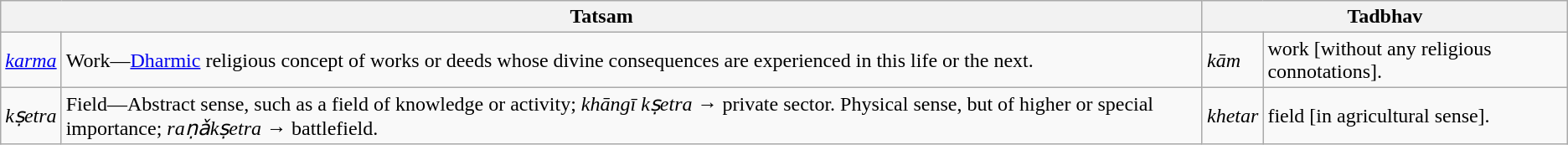<table class="wikitable">
<tr>
<th colspan="2">Tatsam</th>
<th colspan="2">Tadbhav</th>
</tr>
<tr>
<td><em><a href='#'>karma</a></em></td>
<td>Work—<a href='#'>Dharmic</a> religious concept of works or deeds whose divine consequences are experienced in this life or the next.</td>
<td><em>kām</em></td>
<td>work [without any religious connotations].</td>
</tr>
<tr>
<td><em>kṣetra</em></td>
<td>Field—Abstract sense, such as a field of knowledge or activity; <em>khāngī kṣetra</em> → private sector. Physical sense, but of higher or special importance; <em>raṇǎkṣetra</em> → battlefield.</td>
<td><em>khetar</em></td>
<td>field [in agricultural sense].</td>
</tr>
</table>
